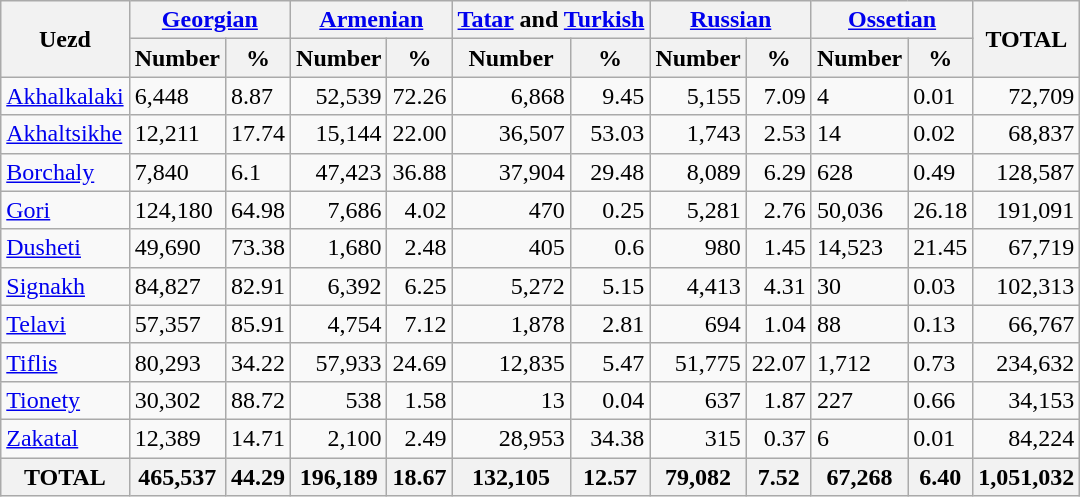<table class="wikitable sortable">
<tr>
<th rowspan="2">Uezd</th>
<th colspan="2"><a href='#'>Georgian</a></th>
<th colspan="2"><a href='#'>Armenian</a></th>
<th colspan="2"><a href='#'>Tatar</a> and <a href='#'>Turkish</a></th>
<th colspan="2"><a href='#'>Russian</a></th>
<th colspan="2"><a href='#'>Ossetian</a></th>
<th rowspan="2">TOTAL</th>
</tr>
<tr>
<th>Number</th>
<th>%</th>
<th>Number</th>
<th>%</th>
<th>Number</th>
<th>%</th>
<th>Number</th>
<th>%</th>
<th>Number</th>
<th>%</th>
</tr>
<tr>
<td><a href='#'>Akhalkalaki</a></td>
<td>6,448</td>
<td>8.87</td>
<td align="right">52,539</td>
<td align="right">72.26</td>
<td align="right">6,868</td>
<td align="right">9.45</td>
<td align="right">5,155</td>
<td align="right">7.09</td>
<td>4</td>
<td>0.01</td>
<td align="right">72,709</td>
</tr>
<tr>
<td><a href='#'>Akhaltsikhe</a></td>
<td>12,211</td>
<td>17.74</td>
<td align="right">15,144</td>
<td align="right">22.00</td>
<td align="right">36,507</td>
<td align="right">53.03</td>
<td align="right">1,743</td>
<td align="right">2.53</td>
<td>14</td>
<td>0.02</td>
<td align="right">68,837</td>
</tr>
<tr>
<td><a href='#'>Borchaly</a></td>
<td>7,840</td>
<td>6.1</td>
<td align="right">47,423</td>
<td align="right">36.88</td>
<td align="right">37,904</td>
<td align="right">29.48</td>
<td align="right">8,089</td>
<td align="right">6.29</td>
<td>628</td>
<td>0.49</td>
<td align="right">128,587</td>
</tr>
<tr>
<td><a href='#'>Gori</a></td>
<td>124,180</td>
<td>64.98</td>
<td align="right">7,686</td>
<td align="right">4.02</td>
<td align="right">470</td>
<td align="right">0.25</td>
<td align="right">5,281</td>
<td align="right">2.76</td>
<td>50,036</td>
<td>26.18</td>
<td align="right">191,091</td>
</tr>
<tr>
<td><a href='#'>Dusheti</a></td>
<td>49,690</td>
<td>73.38</td>
<td align="right">1,680</td>
<td align="right">2.48</td>
<td align="right">405</td>
<td align="right">0.6</td>
<td align="right">980</td>
<td align="right">1.45</td>
<td>14,523</td>
<td>21.45</td>
<td align="right">67,719</td>
</tr>
<tr>
<td><a href='#'>Signakh</a></td>
<td>84,827</td>
<td>82.91</td>
<td align="right">6,392</td>
<td align="right">6.25</td>
<td align="right">5,272</td>
<td align="right">5.15</td>
<td align="right">4,413</td>
<td align="right">4.31</td>
<td>30</td>
<td>0.03</td>
<td align="right">102,313</td>
</tr>
<tr>
<td><a href='#'>Telavi</a></td>
<td>57,357</td>
<td>85.91</td>
<td align="right">4,754</td>
<td align="right">7.12</td>
<td align="right">1,878</td>
<td align="right">2.81</td>
<td align="right">694</td>
<td align="right">1.04</td>
<td>88</td>
<td>0.13</td>
<td align="right">66,767</td>
</tr>
<tr>
<td><a href='#'>Tiflis</a></td>
<td>80,293</td>
<td>34.22</td>
<td align="right">57,933</td>
<td align="right">24.69</td>
<td align="right">12,835</td>
<td align="right">5.47</td>
<td align="right">51,775</td>
<td align="right">22.07</td>
<td>1,712</td>
<td>0.73</td>
<td align="right">234,632</td>
</tr>
<tr>
<td><a href='#'>Tionety</a></td>
<td>30,302</td>
<td>88.72</td>
<td align="right">538</td>
<td align="right">1.58</td>
<td align="right">13</td>
<td align="right">0.04</td>
<td align="right">637</td>
<td align="right">1.87</td>
<td>227</td>
<td>0.66</td>
<td align="right">34,153</td>
</tr>
<tr>
<td><a href='#'>Zakatal</a></td>
<td>12,389</td>
<td>14.71</td>
<td align="right">2,100</td>
<td align="right">2.49</td>
<td align="right">28,953</td>
<td align="right">34.38</td>
<td align="right">315</td>
<td align="right">0.37</td>
<td>6</td>
<td>0.01</td>
<td align="right">84,224</td>
</tr>
<tr>
<th><strong>TOTAL</strong></th>
<th><strong>465,537</strong></th>
<th><strong>44.29</strong></th>
<th><strong>196,189</strong></th>
<th><strong>18.67</strong></th>
<th><strong>132,105</strong></th>
<th><strong>12.57</strong></th>
<th><strong>79,082</strong></th>
<th><strong>7.52</strong></th>
<th><strong>67,268</strong></th>
<th><strong>6.40</strong></th>
<th><strong>1,051,032</strong></th>
</tr>
</table>
